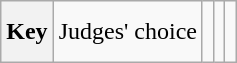<table class="wikitable" style="height:2.6em">
<tr>
<th>Key</th>
<td> Judges' choice</td>
<td></td>
<td></td>
<td></td>
</tr>
</table>
